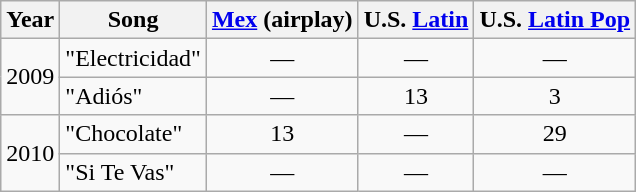<table class="wikitable" style=text-align:center;>
<tr>
<th><strong>Year</strong></th>
<th><strong>Song</strong></th>
<th align=center><a href='#'>Mex</a> (airplay)</th>
<th align=center>U.S. <a href='#'>Latin</a></th>
<th align=center>U.S. <a href='#'>Latin Pop</a></th>
</tr>
<tr>
<td align=center rowspan="2">2009</td>
<td align=left>"Electricidad"</td>
<td>—</td>
<td>—</td>
<td>—</td>
</tr>
<tr>
<td align=left>"Adiós"</td>
<td>—</td>
<td>13</td>
<td>3</td>
</tr>
<tr>
<td align=center rowspan="2">2010</td>
<td align=left>"Chocolate"</td>
<td>13</td>
<td>—</td>
<td>29</td>
</tr>
<tr>
<td align=left>"Si Te Vas"</td>
<td>—</td>
<td>—</td>
<td>—</td>
</tr>
</table>
